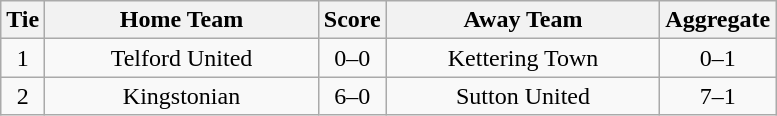<table class="wikitable" style="text-align:center;">
<tr>
<th width=20>Tie</th>
<th width=175>Home Team</th>
<th width=20>Score</th>
<th width=175>Away Team</th>
<th width=20>Aggregate</th>
</tr>
<tr>
<td>1</td>
<td>Telford United</td>
<td>0–0</td>
<td>Kettering Town</td>
<td>0–1</td>
</tr>
<tr>
<td>2</td>
<td>Kingstonian</td>
<td>6–0</td>
<td>Sutton United</td>
<td>7–1</td>
</tr>
</table>
